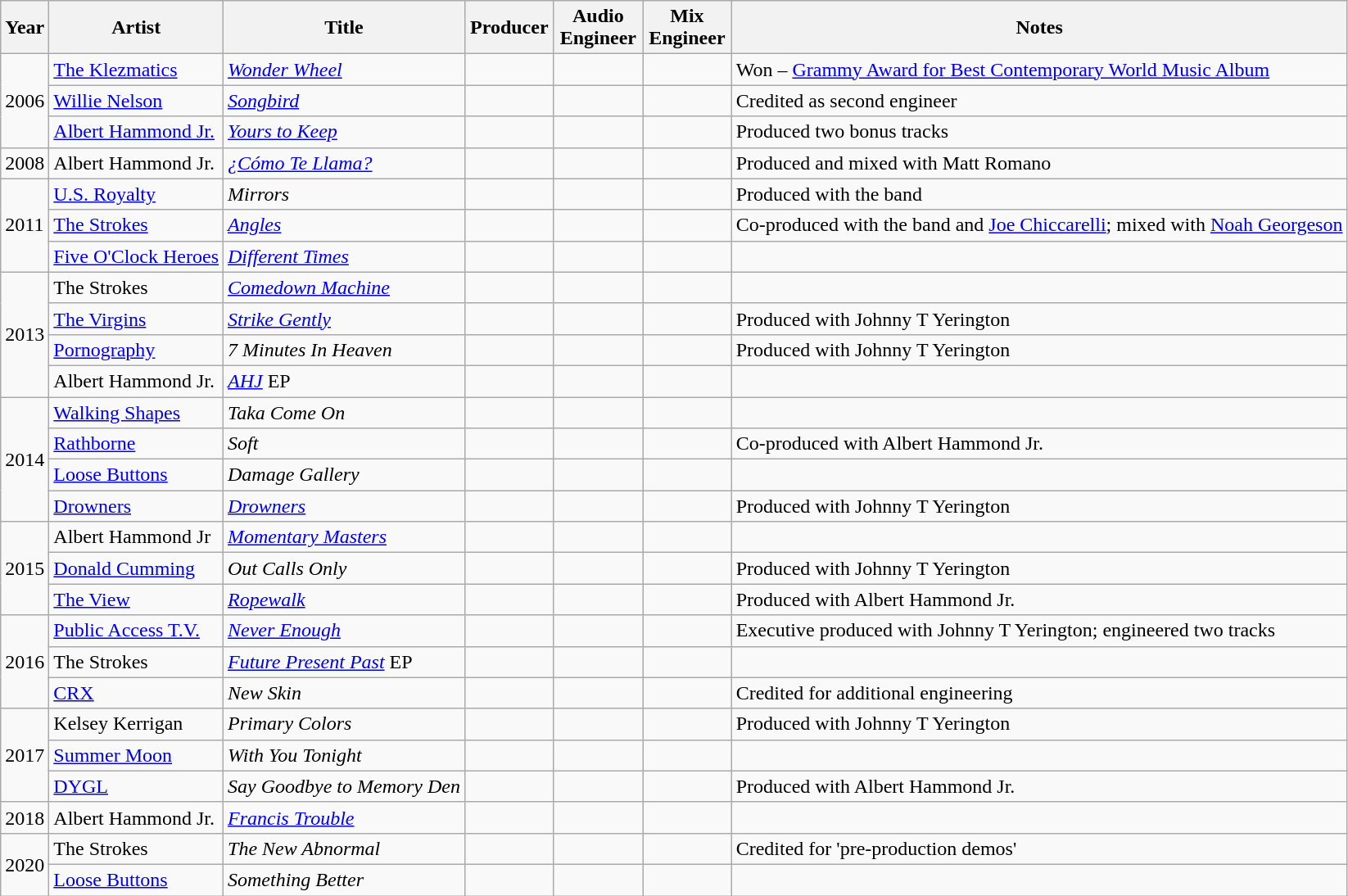<table class="wikitable">
<tr>
<th>Year</th>
<th>Artist</th>
<th>Title</th>
<th width="65">Producer</th>
<th width="65">Audio Engineer</th>
<th width="65">Mix Engineer</th>
<th class="unsortable">Notes</th>
</tr>
<tr>
<td rowspan="3">2006</td>
<td><a href='#'>The Klezmatics</a></td>
<td><em><a href='#'>Wonder Wheel</a></em></td>
<td></td>
<td></td>
<td></td>
<td>Won – <a href='#'>Grammy Award for Best Contemporary World Music Album</a></td>
</tr>
<tr>
<td><a href='#'>Willie Nelson</a></td>
<td><em><a href='#'>Songbird</a></em></td>
<td></td>
<td></td>
<td></td>
<td>Credited as second engineer</td>
</tr>
<tr>
<td><a href='#'>Albert Hammond Jr.</a></td>
<td><em><a href='#'>Yours to Keep</a></em></td>
<td></td>
<td></td>
<td></td>
<td>Produced two bonus tracks</td>
</tr>
<tr>
<td>2008</td>
<td>Albert Hammond Jr.</td>
<td><em><a href='#'>¿Cómo Te Llama?</a></em></td>
<td></td>
<td></td>
<td></td>
<td>Produced and mixed with Matt Romano</td>
</tr>
<tr>
<td rowspan="3">2011</td>
<td><a href='#'>U.S. Royalty</a></td>
<td><em>Mirrors</em></td>
<td></td>
<td></td>
<td></td>
<td>Produced with the band</td>
</tr>
<tr>
<td><a href='#'>The Strokes</a></td>
<td><em><a href='#'>Angles</a></em></td>
<td></td>
<td></td>
<td></td>
<td>Co-produced with the band and <a href='#'>Joe Chiccarelli</a>; mixed with <a href='#'>Noah Georgeson</a></td>
</tr>
<tr>
<td><a href='#'>Five O'Clock Heroes</a></td>
<td><em><a href='#'>Different Times</a></em></td>
<td></td>
<td></td>
<td></td>
<td></td>
</tr>
<tr>
<td rowspan="4">2013</td>
<td>The Strokes</td>
<td><em><a href='#'>Comedown Machine</a></em></td>
<td></td>
<td></td>
<td></td>
<td></td>
</tr>
<tr>
<td><a href='#'>The Virgins</a></td>
<td><em><a href='#'>Strike Gently</a></em></td>
<td></td>
<td></td>
<td></td>
<td>Produced with Johnny T Yerington</td>
</tr>
<tr>
<td><a href='#'>Pornography</a></td>
<td><em>7 Minutes In Heaven</em></td>
<td></td>
<td></td>
<td></td>
<td>Produced with Johnny T Yerington</td>
</tr>
<tr>
<td>Albert Hammond Jr.</td>
<td><em><a href='#'>AHJ</a></em> EP</td>
<td></td>
<td></td>
<td></td>
<td></td>
</tr>
<tr>
<td rowspan="4">2014</td>
<td><a href='#'>Walking Shapes</a></td>
<td><em>Taka Come On</em></td>
<td></td>
<td></td>
<td></td>
<td></td>
</tr>
<tr>
<td><a href='#'>Rathborne</a></td>
<td><em>Soft</em></td>
<td></td>
<td></td>
<td></td>
<td>Co-produced with Albert Hammond Jr.</td>
</tr>
<tr>
<td><a href='#'>Loose Buttons</a></td>
<td><em>Damage Gallery</em></td>
<td></td>
<td></td>
<td></td>
<td></td>
</tr>
<tr>
<td><a href='#'>Drowners</a></td>
<td><em><a href='#'>Drowners</a></em></td>
<td></td>
<td></td>
<td></td>
<td>Produced with Johnny T Yerington</td>
</tr>
<tr>
<td rowspan="3">2015</td>
<td>Albert Hammond Jr</td>
<td><em><a href='#'>Momentary Masters</a></em></td>
<td></td>
<td></td>
<td></td>
<td></td>
</tr>
<tr>
<td><a href='#'>Donald Cumming</a></td>
<td><em>Out Calls Only</em></td>
<td></td>
<td></td>
<td></td>
<td>Produced with Johnny T Yerington</td>
</tr>
<tr>
<td><a href='#'>The View</a></td>
<td><em><a href='#'>Ropewalk</a></em></td>
<td></td>
<td></td>
<td></td>
<td>Produced with Albert Hammond Jr.</td>
</tr>
<tr>
<td rowspan="3">2016</td>
<td><a href='#'>Public Access T.V.</a></td>
<td><em><a href='#'>Never Enough</a></em></td>
<td></td>
<td></td>
<td></td>
<td>Executive produced with Johnny T Yerington; engineered two tracks</td>
</tr>
<tr>
<td>The Strokes</td>
<td><em><a href='#'>Future Present Past</a></em> EP</td>
<td></td>
<td></td>
<td></td>
<td></td>
</tr>
<tr>
<td><a href='#'>CRX</a></td>
<td><em>New Skin</em></td>
<td></td>
<td></td>
<td></td>
<td>Credited for additional engineering</td>
</tr>
<tr>
<td rowspan="3">2017</td>
<td>Kelsey Kerrigan</td>
<td><em>Primary Colors</em></td>
<td></td>
<td></td>
<td></td>
<td>Produced with Johnny T Yerington</td>
</tr>
<tr>
<td><a href='#'>Summer Moon</a></td>
<td><em>With You Tonight</em></td>
<td></td>
<td></td>
<td></td>
<td></td>
</tr>
<tr>
<td><a href='#'>DYGL</a></td>
<td><em>Say Goodbye to Memory Den</em></td>
<td></td>
<td></td>
<td></td>
<td>Produced with Albert Hammond Jr.</td>
</tr>
<tr>
<td>2018</td>
<td>Albert Hammond Jr.</td>
<td><em><a href='#'>Francis Trouble</a></em></td>
<td></td>
<td></td>
<td></td>
<td></td>
</tr>
<tr>
<td rowspan="2">2020</td>
<td>The Strokes</td>
<td><em>The New Abnormal</em></td>
<td></td>
<td></td>
<td></td>
<td>Credited for 'pre-production demos'</td>
</tr>
<tr>
<td><a href='#'>Loose Buttons</a></td>
<td><em>Something Better</em></td>
<td></td>
<td></td>
<td></td>
<td></td>
</tr>
</table>
